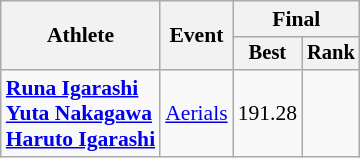<table class=wikitable style=font-size:90%;text-align:center>
<tr>
<th rowspan=2>Athlete</th>
<th rowspan=2>Event</th>
<th colspan=2>Final</th>
</tr>
<tr style="font-size:95%">
<th>Best</th>
<th>Rank</th>
</tr>
<tr align=center>
<td align=left><strong><a href='#'>Runa Igarashi</a><br><a href='#'>Yuta Nakagawa</a><br><a href='#'>Haruto Igarashi</a></strong></td>
<td align=left><a href='#'>Aerials</a></td>
<td>191.28</td>
<td></td>
</tr>
</table>
